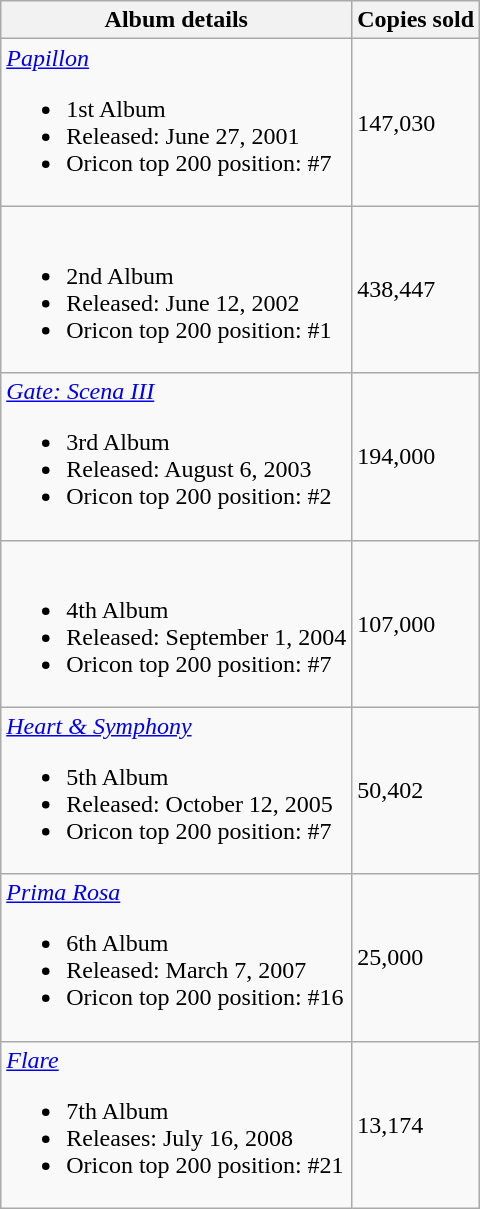<table class="wikitable">
<tr>
<th>Album details</th>
<th>Copies sold</th>
</tr>
<tr>
<td><em><a href='#'>Papillon</a></em><br><ul><li>1st Album</li><li>Released: June 27, 2001</li><li>Oricon top 200 position: #7</li></ul></td>
<td align="left">147,030</td>
</tr>
<tr>
<td><br><ul><li>2nd Album</li><li>Released: June 12, 2002</li><li>Oricon top 200 position: #1</li></ul></td>
<td>438,447</td>
</tr>
<tr>
<td><em><a href='#'>Gate: Scena III</a></em><br><ul><li>3rd Album</li><li>Released: August 6, 2003</li><li>Oricon top 200 position: #2</li></ul></td>
<td>194,000</td>
</tr>
<tr>
<td><br><ul><li>4th Album</li><li>Released: September 1, 2004</li><li>Oricon top 200 position: #7</li></ul></td>
<td>107,000</td>
</tr>
<tr>
<td><em><a href='#'>Heart & Symphony</a></em><br><ul><li>5th Album</li><li>Released: October 12, 2005</li><li>Oricon top 200 position: #7</li></ul></td>
<td>50,402</td>
</tr>
<tr>
<td><em><a href='#'>Prima Rosa</a></em><br><ul><li>6th Album</li><li>Released: March 7, 2007</li><li>Oricon top 200 position: #16</li></ul></td>
<td>25,000</td>
</tr>
<tr>
<td><em><a href='#'>Flare</a></em><br><ul><li>7th Album</li><li>Releases: July 16, 2008</li><li>Oricon top 200 position: #21</li></ul></td>
<td>13,174</td>
</tr>
</table>
